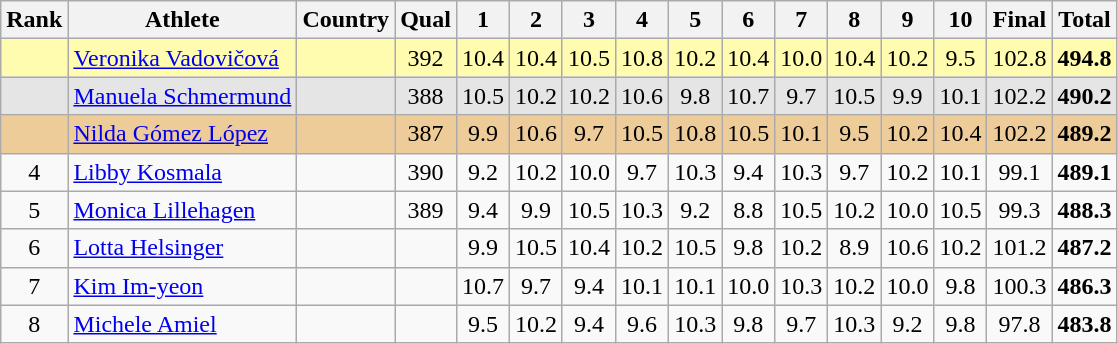<table class="wikitable sortable">
<tr>
<th>Rank</th>
<th>Athlete</th>
<th>Country</th>
<th>Qual</th>
<th class="unsortable" style="width: 28px">1</th>
<th class="unsortable" style="width: 28px">2</th>
<th class="unsortable" style="width: 28px">3</th>
<th class="unsortable" style="width: 28px">4</th>
<th class="unsortable" style="width: 28px">5</th>
<th class="unsortable" style="width: 28px">6</th>
<th class="unsortable" style="width: 28px">7</th>
<th class="unsortable" style="width: 28px">8</th>
<th class="unsortable" style="width: 28px">9</th>
<th class="unsortable" style="width: 28px">10</th>
<th>Final</th>
<th>Total</th>
</tr>
<tr style="background:#fffcaf;">
<td align="center"></td>
<td align="left"><a href='#'>Veronika Vadovičová</a></td>
<td align="left"></td>
<td align="center">392</td>
<td align="center">10.4</td>
<td align="center">10.4</td>
<td align="center">10.5</td>
<td align="center">10.8</td>
<td align="center">10.2</td>
<td align="center">10.4</td>
<td align="center">10.0</td>
<td align="center">10.4</td>
<td align="center">10.2</td>
<td align="center">9.5</td>
<td align="center">102.8</td>
<td align="center"><strong>494.8</strong></td>
</tr>
<tr style="background:#e5e5e5;">
<td align="center"></td>
<td align="left"><a href='#'>Manuela Schmermund</a></td>
<td align="left"></td>
<td align="center">388</td>
<td align="center">10.5</td>
<td align="center">10.2</td>
<td align="center">10.2</td>
<td align="center">10.6</td>
<td align="center">9.8</td>
<td align="center">10.7</td>
<td align="center">9.7</td>
<td align="center">10.5</td>
<td align="center">9.9</td>
<td align="center">10.1</td>
<td align="center">102.2</td>
<td align="center"><strong>490.2</strong></td>
</tr>
<tr style="background:#ec9;">
<td align="center"></td>
<td align="left"><a href='#'>Nilda Gómez López</a></td>
<td align="left"></td>
<td align="center">387</td>
<td align="center">9.9</td>
<td align="center">10.6</td>
<td align="center">9.7</td>
<td align="center">10.5</td>
<td align="center">10.8</td>
<td align="center">10.5</td>
<td align="center">10.1</td>
<td align="center">9.5</td>
<td align="center">10.2</td>
<td align="center">10.4</td>
<td align="center">102.2</td>
<td align="center"><strong>489.2</strong></td>
</tr>
<tr>
<td align="center">4</td>
<td align="left"><a href='#'>Libby Kosmala</a></td>
<td align="left"></td>
<td align="center">390</td>
<td align="center">9.2</td>
<td align="center">10.2</td>
<td align="center">10.0</td>
<td align="center">9.7</td>
<td align="center">10.3</td>
<td align="center">9.4</td>
<td align="center">10.3</td>
<td align="center">9.7</td>
<td align="center">10.2</td>
<td align="center">10.1</td>
<td align="center">99.1</td>
<td align="center"><strong>489.1</strong></td>
</tr>
<tr>
<td align="center">5</td>
<td align="left"><a href='#'>Monica Lillehagen</a></td>
<td align="left"></td>
<td align="center">389</td>
<td align="center">9.4</td>
<td align="center">9.9</td>
<td align="center">10.5</td>
<td align="center">10.3</td>
<td align="center">9.2</td>
<td align="center">8.8</td>
<td align="center">10.5</td>
<td align="center">10.2</td>
<td align="center">10.0</td>
<td align="center">10.5</td>
<td align="center">99.3</td>
<td align="center"><strong>488.3</strong></td>
</tr>
<tr>
<td align="center">6</td>
<td align="left"><a href='#'>Lotta Helsinger</a></td>
<td align="left"></td>
<td align="center"></td>
<td align="center">9.9</td>
<td align="center">10.5</td>
<td align="center">10.4</td>
<td align="center">10.2</td>
<td align="center">10.5</td>
<td align="center">9.8</td>
<td align="center">10.2</td>
<td align="center">8.9</td>
<td align="center">10.6</td>
<td align="center">10.2</td>
<td align="center">101.2</td>
<td align="center"><strong>487.2</strong></td>
</tr>
<tr>
<td align="center">7</td>
<td align="left"><a href='#'>Kim Im-yeon</a></td>
<td align="left"></td>
<td align="center"></td>
<td align="center">10.7</td>
<td align="center">9.7</td>
<td align="center">9.4</td>
<td align="center">10.1</td>
<td align="center">10.1</td>
<td align="center">10.0</td>
<td align="center">10.3</td>
<td align="center">10.2</td>
<td align="center">10.0</td>
<td align="center">9.8</td>
<td align="center">100.3</td>
<td align="center"><strong>486.3</strong></td>
</tr>
<tr>
<td align="center">8</td>
<td align="left"><a href='#'>Michele Amiel</a></td>
<td align="left"></td>
<td align="center"></td>
<td align="center">9.5</td>
<td align="center">10.2</td>
<td align="center">9.4</td>
<td align="center">9.6</td>
<td align="center">10.3</td>
<td align="center">9.8</td>
<td align="center">9.7</td>
<td align="center">10.3</td>
<td align="center">9.2</td>
<td align="center">9.8</td>
<td align="center">97.8</td>
<td align="center"><strong>483.8</strong></td>
</tr>
</table>
